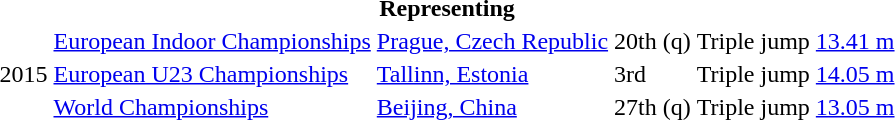<table>
<tr>
<th colspan="6">Representing </th>
</tr>
<tr>
<td rowspan=3>2015</td>
<td><a href='#'>European Indoor Championships</a></td>
<td><a href='#'>Prague, Czech Republic</a></td>
<td>20th (q)</td>
<td>Triple jump</td>
<td><a href='#'>13.41 m</a></td>
</tr>
<tr>
<td><a href='#'>European U23 Championships</a></td>
<td><a href='#'>Tallinn, Estonia</a></td>
<td bgcoloe=cc9966>3rd</td>
<td>Triple jump</td>
<td><a href='#'>14.05 m</a></td>
</tr>
<tr>
<td><a href='#'>World Championships</a></td>
<td><a href='#'>Beijing, China</a></td>
<td>27th (q)</td>
<td>Triple jump</td>
<td><a href='#'>13.05 m</a></td>
</tr>
</table>
